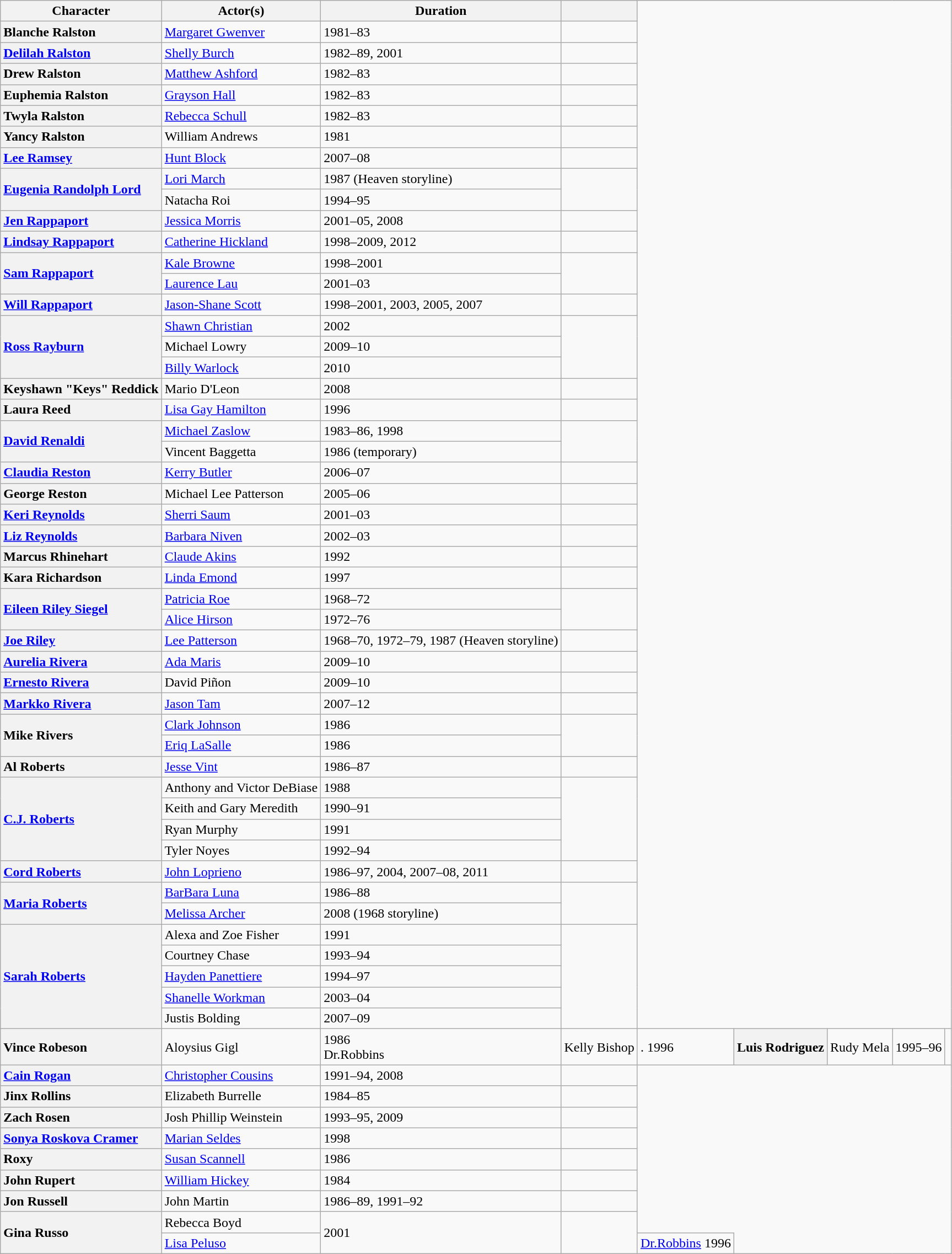<table class="wikitable unsortable">
<tr>
<th scope=col>Character</th>
<th scope=col>Actor(s)</th>
<th scope=col>Duration</th>
<th scope=col></th>
</tr>
<tr>
<th scope=row style=text-align:left>Blanche Ralston</th>
<td><a href='#'>Margaret Gwenver</a></td>
<td>1981–83</td>
<td></td>
</tr>
<tr>
<th scope=row style=text-align:left><a href='#'>Delilah Ralston</a></th>
<td><a href='#'>Shelly Burch</a></td>
<td>1982–89, 2001</td>
<td></td>
</tr>
<tr>
<th scope=row style=text-align:left>Drew Ralston</th>
<td><a href='#'>Matthew Ashford</a></td>
<td>1982–83</td>
<td></td>
</tr>
<tr>
<th scope=row style=text-align:left>Euphemia Ralston</th>
<td><a href='#'>Grayson Hall</a></td>
<td>1982–83</td>
<td></td>
</tr>
<tr>
<th scope=row style=text-align:left>Twyla Ralston</th>
<td><a href='#'>Rebecca Schull</a></td>
<td>1982–83</td>
<td></td>
</tr>
<tr>
<th scope=row style=text-align:left>Yancy Ralston</th>
<td>William Andrews</td>
<td>1981</td>
<td></td>
</tr>
<tr>
<th scope=row style=text-align:left><a href='#'>Lee Ramsey</a></th>
<td><a href='#'>Hunt Block</a></td>
<td>2007–08</td>
<td></td>
</tr>
<tr>
<th scope=row style=text-align:left rowspan="2"><a href='#'>Eugenia Randolph Lord</a></th>
<td><a href='#'>Lori March</a></td>
<td>1987 (Heaven storyline)</td>
<td rowspan="2"></td>
</tr>
<tr>
<td>Natacha Roi</td>
<td>1994–95</td>
</tr>
<tr>
<th scope=row style=text-align:left><a href='#'>Jen Rappaport</a></th>
<td><a href='#'>Jessica Morris</a></td>
<td>2001–05, 2008</td>
<td></td>
</tr>
<tr>
<th scope=row style=text-align:left><a href='#'>Lindsay Rappaport</a></th>
<td><a href='#'>Catherine Hickland</a></td>
<td>1998–2009, 2012</td>
<td></td>
</tr>
<tr>
<th scope=row style=text-align:left rowspan="2"><a href='#'>Sam Rappaport</a></th>
<td><a href='#'>Kale Browne</a></td>
<td>1998–2001</td>
<td rowspan="2"></td>
</tr>
<tr>
<td><a href='#'>Laurence Lau</a></td>
<td>2001–03</td>
</tr>
<tr>
<th scope=row style=text-align:left><a href='#'>Will Rappaport</a></th>
<td><a href='#'>Jason-Shane Scott</a></td>
<td>1998–2001, 2003, 2005, 2007</td>
<td></td>
</tr>
<tr>
<th scope=row style=text-align:left rowspan="3"><a href='#'>Ross Rayburn</a></th>
<td><a href='#'>Shawn Christian</a></td>
<td>2002</td>
<td rowspan="3"></td>
</tr>
<tr>
<td>Michael Lowry</td>
<td>2009–10</td>
</tr>
<tr>
<td><a href='#'>Billy Warlock</a></td>
<td>2010</td>
</tr>
<tr>
<th scope=row style=text-align:left>Keyshawn "Keys" Reddick</th>
<td>Mario D'Leon</td>
<td>2008</td>
<td></td>
</tr>
<tr>
<th scope=row style=text-align:left>Laura Reed</th>
<td><a href='#'>Lisa Gay Hamilton</a></td>
<td>1996</td>
<td></td>
</tr>
<tr>
<th scope=row style=text-align:left rowspan="2"><a href='#'>David Renaldi</a></th>
<td><a href='#'>Michael Zaslow</a></td>
<td>1983–86, 1998</td>
<td rowspan="2"></td>
</tr>
<tr>
<td>Vincent Baggetta</td>
<td>1986 (temporary)</td>
</tr>
<tr>
<th scope=row style=text-align:left><a href='#'>Claudia Reston</a></th>
<td><a href='#'>Kerry Butler</a></td>
<td>2006–07</td>
<td></td>
</tr>
<tr>
<th scope=row style=text-align:left>George Reston</th>
<td>Michael Lee Patterson</td>
<td>2005–06</td>
<td></td>
</tr>
<tr>
<th scope=row style=text-align:left><a href='#'>Keri Reynolds</a></th>
<td><a href='#'>Sherri Saum</a></td>
<td>2001–03</td>
<td></td>
</tr>
<tr>
<th scope=row style=text-align:left><a href='#'>Liz Reynolds</a></th>
<td><a href='#'>Barbara Niven</a></td>
<td>2002–03</td>
<td></td>
</tr>
<tr>
<th scope=row style=text-align:left>Marcus Rhinehart</th>
<td><a href='#'>Claude Akins</a></td>
<td>1992</td>
<td></td>
</tr>
<tr>
<th scope=row style=text-align:left>Kara Richardson</th>
<td><a href='#'>Linda Emond</a></td>
<td>1997</td>
<td></td>
</tr>
<tr>
<th scope=row style=text-align:left rowspan="2"><a href='#'>Eileen Riley Siegel</a></th>
<td><a href='#'>Patricia Roe</a></td>
<td>1968–72</td>
<td rowspan="2"></td>
</tr>
<tr>
<td><a href='#'>Alice Hirson</a></td>
<td>1972–76</td>
</tr>
<tr>
<th scope=row style=text-align:left><a href='#'>Joe Riley</a></th>
<td><a href='#'>Lee Patterson</a></td>
<td>1968–70, 1972–79, 1987 (Heaven storyline)</td>
<td></td>
</tr>
<tr>
<th scope=row style=text-align:left><a href='#'>Aurelia Rivera</a></th>
<td><a href='#'>Ada Maris</a></td>
<td>2009–10</td>
<td></td>
</tr>
<tr>
<th scope=row style=text-align:left><a href='#'>Ernesto Rivera</a></th>
<td>David Piñon</td>
<td>2009–10</td>
<td></td>
</tr>
<tr>
<th scope=row style=text-align:left><a href='#'>Markko Rivera</a></th>
<td><a href='#'>Jason Tam</a></td>
<td>2007–12</td>
<td></td>
</tr>
<tr>
<th scope=row style=text-align:left rowspan="2">Mike Rivers</th>
<td><a href='#'>Clark Johnson</a></td>
<td>1986</td>
<td rowspan="2"></td>
</tr>
<tr>
<td><a href='#'>Eriq LaSalle</a></td>
<td>1986</td>
</tr>
<tr>
<th scope=row style=text-align:left>Al Roberts</th>
<td><a href='#'>Jesse Vint</a></td>
<td>1986–87</td>
<td></td>
</tr>
<tr>
<th scope=row style=text-align:left rowspan="4"><a href='#'>C.J. Roberts</a></th>
<td>Anthony and Victor DeBiase</td>
<td>1988</td>
<td rowspan="4"></td>
</tr>
<tr>
<td>Keith and Gary Meredith</td>
<td>1990–91</td>
</tr>
<tr>
<td>Ryan Murphy</td>
<td>1991</td>
</tr>
<tr>
<td>Tyler Noyes</td>
<td>1992–94</td>
</tr>
<tr>
<th scope=row style=text-align:left><a href='#'>Cord Roberts</a></th>
<td><a href='#'>John Loprieno</a></td>
<td>1986–97, 2004, 2007–08, 2011</td>
<td></td>
</tr>
<tr>
<th scope=row style=text-align:left rowspan="2"><a href='#'>Maria Roberts</a></th>
<td><a href='#'>BarBara Luna</a></td>
<td>1986–88</td>
<td rowspan="2"></td>
</tr>
<tr>
<td><a href='#'>Melissa Archer</a></td>
<td>2008 (1968 storyline)</td>
</tr>
<tr>
<th scope=row style=text-align:left rowspan="5"><a href='#'>Sarah Roberts</a></th>
<td>Alexa and Zoe Fisher</td>
<td>1991</td>
<td rowspan="5"></td>
</tr>
<tr>
<td>Courtney Chase</td>
<td>1993–94</td>
</tr>
<tr>
<td><a href='#'>Hayden Panettiere</a></td>
<td>1994–97</td>
</tr>
<tr>
<td><a href='#'>Shanelle Workman</a></td>
<td>2003–04</td>
</tr>
<tr>
<td>Justis Bolding</td>
<td>2007–09</td>
</tr>
<tr>
<th scope=row style=text-align:left>Vince Robeson</th>
<td>Aloysius Gigl</td>
<td>1986<br>Dr.Robbins</td>
<td>Kelly Bishop</td>
<td>.  1996</td>
<th scope=row style=text-align:left>Luis Rodriguez</th>
<td>Rudy Mela</td>
<td>1995–96</td>
<td></td>
</tr>
<tr>
<th scope=row style=text-align:left><a href='#'>Cain Rogan</a></th>
<td><a href='#'>Christopher Cousins</a></td>
<td>1991–94, 2008</td>
<td></td>
</tr>
<tr>
<th scope=row style=text-align:left>Jinx Rollins</th>
<td>Elizabeth Burrelle</td>
<td>1984–85</td>
<td></td>
</tr>
<tr>
<th scope=row style=text-align:left>Zach Rosen</th>
<td>Josh Phillip Weinstein</td>
<td>1993–95, 2009</td>
<td></td>
</tr>
<tr>
<th scope=row style=text-align:left><a href='#'>Sonya Roskova Cramer</a></th>
<td><a href='#'>Marian Seldes</a></td>
<td>1998</td>
<td></td>
</tr>
<tr>
<th scope=row style=text-align:left>Roxy</th>
<td><a href='#'>Susan Scannell</a></td>
<td>1986</td>
<td></td>
</tr>
<tr>
<th scope=row style=text-align:left>John Rupert</th>
<td><a href='#'>William Hickey</a></td>
<td>1984</td>
<td></td>
</tr>
<tr>
<th scope=row style=text-align:left>Jon Russell</th>
<td>John Martin</td>
<td>1986–89, 1991–92</td>
<td></td>
</tr>
<tr>
<th scope=row style=text-align:left rowspan="2">Gina Russo</th>
<td>Rebecca Boyd</td>
<td rowspan="2">2001</td>
<td rowspan="2"></td>
</tr>
<tr>
<td><a href='#'>Lisa Peluso</a></td>
<td><a href='#'>Dr.Robbins</a> 1996</td>
</tr>
</table>
